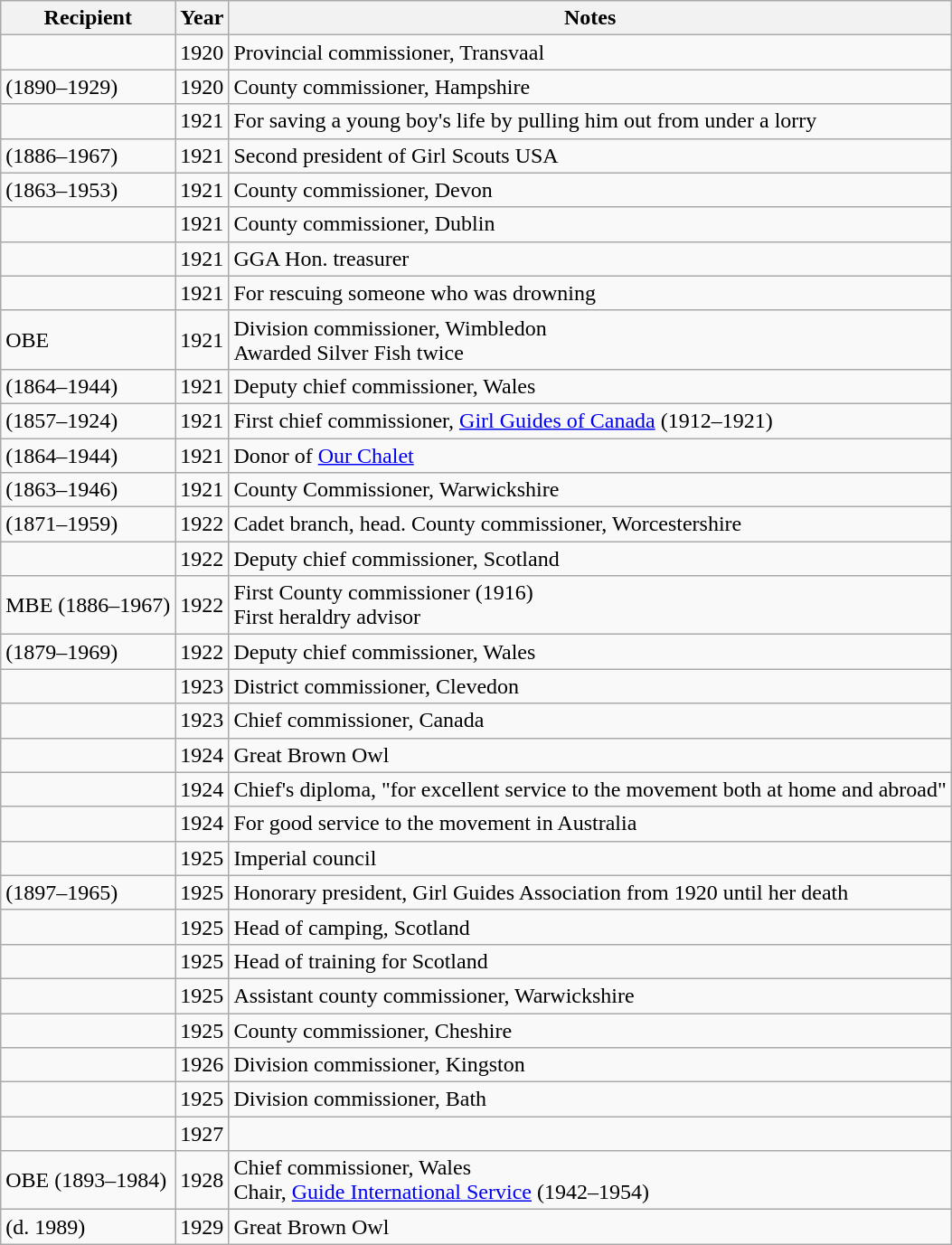<table class="wikitable sortable">
<tr>
<th>Recipient</th>
<th>Year</th>
<th>Notes</th>
</tr>
<tr>
<td></td>
<td align=right>1920</td>
<td>Provincial commissioner, Transvaal</td>
</tr>
<tr>
<td> (1890–1929)</td>
<td align=right>1920</td>
<td>County commissioner, Hampshire</td>
</tr>
<tr>
<td></td>
<td align=right>1921</td>
<td>For saving a young boy's life by pulling him out from under a lorry</td>
</tr>
<tr>
<td> (1886–1967)</td>
<td align=right>1921</td>
<td>Second president of Girl Scouts USA</td>
</tr>
<tr>
<td> (1863–1953)</td>
<td align=right>1921</td>
<td>County commissioner, Devon</td>
</tr>
<tr>
<td></td>
<td align=right>1921</td>
<td>County commissioner, Dublin</td>
</tr>
<tr>
<td></td>
<td align=right>1921</td>
<td>GGA Hon. treasurer</td>
</tr>
<tr>
<td></td>
<td align=right>1921</td>
<td>For rescuing someone who was drowning</td>
</tr>
<tr>
<td> OBE</td>
<td align=right>1921</td>
<td>Division commissioner, Wimbledon<br> Awarded Silver Fish twice</td>
</tr>
<tr>
<td> (1864–1944)</td>
<td align=right>1921</td>
<td>Deputy chief commissioner, Wales</td>
</tr>
<tr>
<td> (1857–1924)</td>
<td align=right>1921</td>
<td>First chief commissioner, <a href='#'>Girl Guides of Canada</a> (1912–1921)</td>
</tr>
<tr>
<td> (1864–1944)</td>
<td align=right>1921</td>
<td>Donor of <a href='#'>Our Chalet</a></td>
</tr>
<tr>
<td> (1863–1946)</td>
<td align=right>1921</td>
<td>County Commissioner, Warwickshire</td>
</tr>
<tr>
<td> (1871–1959)</td>
<td align=right>1922</td>
<td>Cadet branch, head. County commissioner, Worcestershire</td>
</tr>
<tr>
<td></td>
<td align=right>1922</td>
<td>Deputy chief commissioner, Scotland</td>
</tr>
<tr>
<td> MBE (1886–1967)</td>
<td align=right>1922</td>
<td>First County commissioner (1916)<br> First heraldry advisor</td>
</tr>
<tr>
<td> (1879–1969)</td>
<td align=right>1922</td>
<td>Deputy chief commissioner, Wales</td>
</tr>
<tr>
<td></td>
<td align=right>1923</td>
<td>District commissioner, Clevedon</td>
</tr>
<tr>
<td></td>
<td align=right>1923</td>
<td>Chief commissioner, Canada</td>
</tr>
<tr>
<td></td>
<td align=right>1924</td>
<td>Great Brown Owl</td>
</tr>
<tr>
<td></td>
<td align=right>1924</td>
<td>Chief's diploma, "for excellent service to the movement both at home and abroad"</td>
</tr>
<tr>
<td></td>
<td align=right>1924</td>
<td>For good service to the movement in Australia</td>
</tr>
<tr>
<td></td>
<td align=right>1925</td>
<td>Imperial council</td>
</tr>
<tr>
<td> (1897–1965)</td>
<td align=right>1925</td>
<td>Honorary president, Girl Guides Association from 1920 until her death</td>
</tr>
<tr>
<td></td>
<td align=right>1925</td>
<td>Head of camping, Scotland</td>
</tr>
<tr>
<td></td>
<td align=right>1925</td>
<td>Head of training for Scotland</td>
</tr>
<tr>
<td></td>
<td align=right>1925</td>
<td>Assistant county commissioner, Warwickshire</td>
</tr>
<tr>
<td></td>
<td align=right>1925</td>
<td>County commissioner, Cheshire</td>
</tr>
<tr>
<td></td>
<td align=right>1926</td>
<td>Division commissioner, Kingston</td>
</tr>
<tr>
<td></td>
<td align=right>1925</td>
<td>Division commissioner, Bath</td>
</tr>
<tr>
<td></td>
<td align=right>1927</td>
<td></td>
</tr>
<tr>
<td> OBE (1893–1984)</td>
<td align=right>1928</td>
<td>Chief commissioner, Wales<br>Chair, <a href='#'>Guide International Service</a> (1942–1954)</td>
</tr>
<tr>
<td> (d. 1989)</td>
<td align=right>1929</td>
<td>Great Brown Owl</td>
</tr>
</table>
